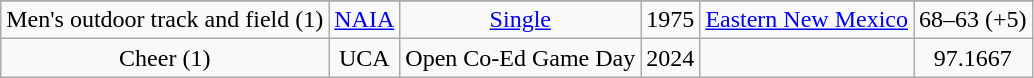<table class="wikitable">
<tr>
</tr>
<tr align="center">
<td rowspan="1">Men's outdoor track and field (1)</td>
<td rowspan="1"><a href='#'>NAIA</a></td>
<td rowspan="1"><a href='#'>Single</a></td>
<td>1975</td>
<td><a href='#'>Eastern New Mexico</a></td>
<td>68–63 (+5)</td>
</tr>
<tr align="center">
<td rowspan="1">Cheer (1)</td>
<td rowspan="1">UCA</td>
<td rowspan="1">Open Co-Ed Game Day</td>
<td>2024</td>
<td></td>
<td>97.1667</td>
</tr>
</table>
